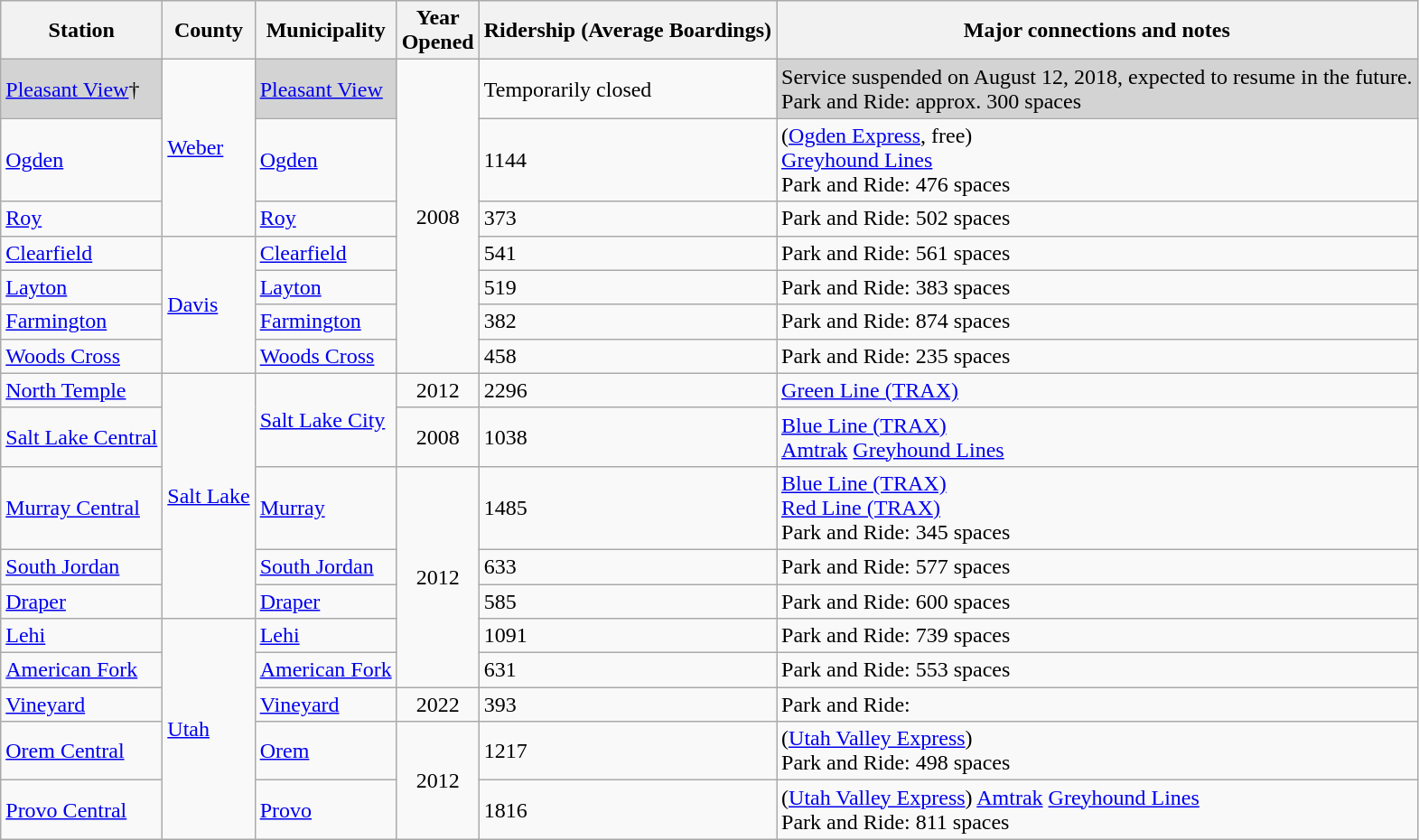<table class="wikitable sortable">
<tr>
<th>Station</th>
<th>County</th>
<th>Municipality</th>
<th>Year<br>Opened</th>
<th>Ridership (Average Boardings)</th>
<th>Major connections and notes</th>
</tr>
<tr>
<td bgcolor=lightgray><a href='#'>Pleasant View</a>†</td>
<td rowspan="3"><a href='#'>Weber</a></td>
<td bgcolor=lightgray><a href='#'>Pleasant View</a></td>
<td rowspan="7" align="center">2008</td>
<td>Temporarily closed</td>
<td bgcolor="lightgray" align="left">Service suspended on August 12, 2018, expected to resume in the future.<br>Park and Ride: approx. 300 spaces</td>
</tr>
<tr>
<td><a href='#'>Ogden</a></td>
<td><a href='#'>Ogden</a></td>
<td>1144</td>
<td align="left"> (<a href='#'>Ogden Express</a>, free)<br> <a href='#'>Greyhound Lines</a><br>Park and Ride: 476 spaces</td>
</tr>
<tr>
<td><a href='#'>Roy</a></td>
<td><a href='#'>Roy</a></td>
<td>373</td>
<td align="left">Park and Ride: 502 spaces</td>
</tr>
<tr>
<td><a href='#'>Clearfield</a></td>
<td rowspan="4"><a href='#'>Davis</a></td>
<td><a href='#'>Clearfield</a></td>
<td>541</td>
<td align="left">Park and Ride: 561 spaces</td>
</tr>
<tr>
<td><a href='#'>Layton</a></td>
<td><a href='#'>Layton</a></td>
<td>519</td>
<td align="left">Park and Ride: 383 spaces</td>
</tr>
<tr>
<td><a href='#'>Farmington</a></td>
<td><a href='#'>Farmington</a></td>
<td>382</td>
<td align="left">Park and Ride: 874 spaces</td>
</tr>
<tr>
<td><a href='#'>Woods Cross</a></td>
<td><a href='#'>Woods Cross</a></td>
<td>458</td>
<td align="left">Park and Ride: 235 spaces</td>
</tr>
<tr>
<td><a href='#'>North Temple</a></td>
<td rowspan="5"><a href='#'>Salt Lake</a></td>
<td rowspan="2"><a href='#'>Salt Lake City</a></td>
<td align="center">2012</td>
<td>2296</td>
<td align="left"> <a href='#'>Green Line (TRAX)</a></td>
</tr>
<tr>
<td><a href='#'>Salt Lake Central</a></td>
<td align="center">2008</td>
<td>1038</td>
<td align="left"> <a href='#'>Blue Line (TRAX)</a><br>  <a href='#'>Amtrak</a>   <a href='#'>Greyhound Lines</a></td>
</tr>
<tr>
<td><a href='#'>Murray Central</a></td>
<td><a href='#'>Murray</a></td>
<td rowspan="5" align="center">2012</td>
<td>1485</td>
<td align="left"> <a href='#'>Blue Line (TRAX)</a><br>  <a href='#'>Red Line (TRAX)</a> <br>Park and Ride: 345 spaces</td>
</tr>
<tr>
<td><a href='#'>South Jordan</a></td>
<td><a href='#'>South Jordan</a></td>
<td>633</td>
<td align="left">Park and Ride: 577 spaces</td>
</tr>
<tr>
<td><a href='#'>Draper</a></td>
<td><a href='#'>Draper</a></td>
<td>585</td>
<td align="left">Park and Ride: 600 spaces</td>
</tr>
<tr>
<td><a href='#'>Lehi</a></td>
<td rowspan="5"><a href='#'>Utah</a></td>
<td><a href='#'>Lehi</a></td>
<td>1091</td>
<td align="left">Park and Ride: 739 spaces</td>
</tr>
<tr>
<td><a href='#'>American Fork</a></td>
<td><a href='#'>American Fork</a></td>
<td>631</td>
<td align="left">Park and Ride: 553 spaces</td>
</tr>
<tr>
<td><a href='#'>Vineyard</a></td>
<td><a href='#'>Vineyard</a></td>
<td align="center">2022</td>
<td>393</td>
<td align="left">Park and Ride:</td>
</tr>
<tr>
<td><a href='#'>Orem Central</a></td>
<td><a href='#'>Orem</a></td>
<td rowspan="2" align="center">2012</td>
<td>1217</td>
<td align="left"> (<a href='#'>Utah Valley Express</a>)<br>Park and Ride: 498 spaces</td>
</tr>
<tr>
<td><a href='#'>Provo Central</a></td>
<td><a href='#'>Provo</a></td>
<td>1816</td>
<td align="left"> (<a href='#'>Utah Valley Express</a>) <a href='#'>Amtrak</a>  <a href='#'>Greyhound Lines</a><br>Park and Ride: 811 spaces</td>
</tr>
</table>
